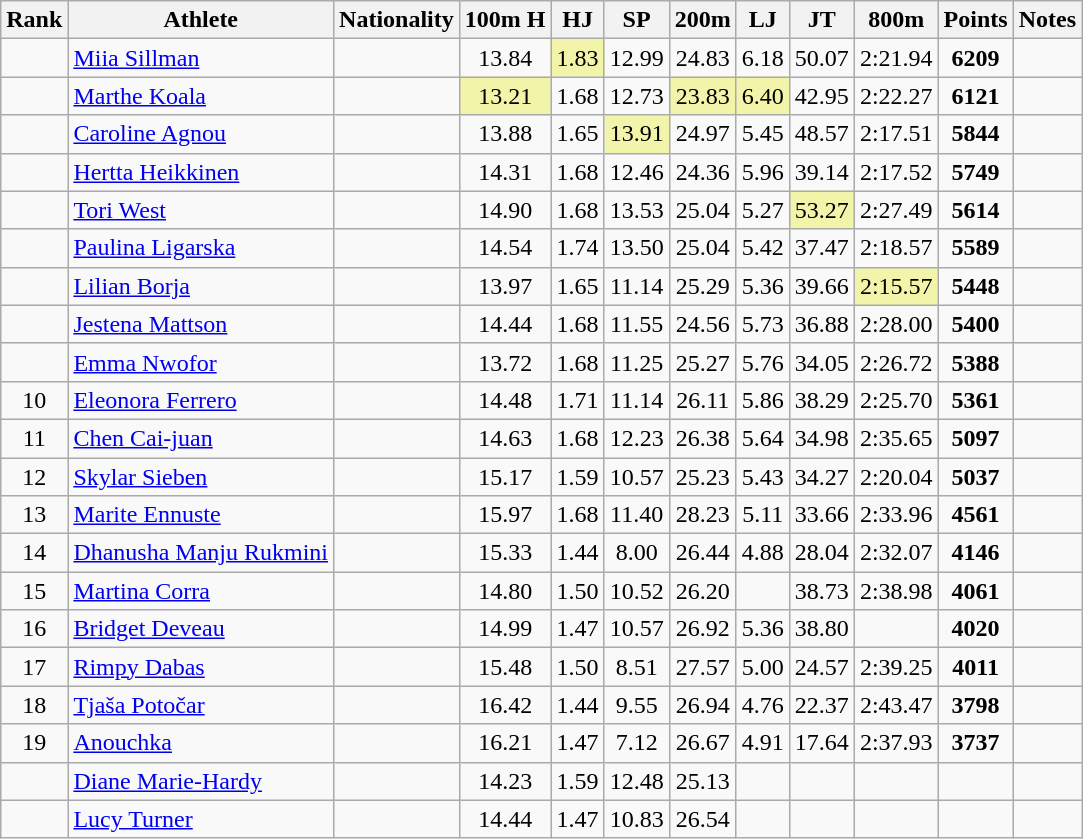<table class="wikitable sortable" style=" text-align:center">
<tr>
<th>Rank</th>
<th>Athlete</th>
<th>Nationality</th>
<th>100m H</th>
<th>HJ</th>
<th>SP</th>
<th>200m</th>
<th>LJ</th>
<th>JT</th>
<th>800m</th>
<th>Points</th>
<th>Notes</th>
</tr>
<tr>
<td></td>
<td align=left><a href='#'>Miia Sillman</a></td>
<td align=left></td>
<td>13.84</td>
<td bgcolor=#F2F5A9>1.83</td>
<td>12.99</td>
<td>24.83</td>
<td>6.18</td>
<td>50.07</td>
<td>2:21.94</td>
<td><strong>6209</strong></td>
<td></td>
</tr>
<tr>
<td></td>
<td align=left><a href='#'>Marthe Koala</a></td>
<td align=left></td>
<td bgcolor=#F2F5A9>13.21</td>
<td>1.68</td>
<td>12.73</td>
<td bgcolor=#F2F5A9>23.83</td>
<td bgcolor=#F2F5A9>6.40</td>
<td>42.95</td>
<td>2:22.27</td>
<td><strong>6121</strong></td>
<td></td>
</tr>
<tr>
<td></td>
<td align=left><a href='#'>Caroline Agnou</a></td>
<td align=left></td>
<td>13.88</td>
<td>1.65</td>
<td bgcolor=#F2F5A9>13.91</td>
<td>24.97</td>
<td>5.45</td>
<td>48.57</td>
<td>2:17.51</td>
<td><strong>5844</strong></td>
<td></td>
</tr>
<tr>
<td></td>
<td align=left><a href='#'>Hertta Heikkinen</a></td>
<td align=left></td>
<td>14.31</td>
<td>1.68</td>
<td>12.46</td>
<td>24.36</td>
<td>5.96</td>
<td>39.14</td>
<td>2:17.52</td>
<td><strong>5749</strong></td>
<td></td>
</tr>
<tr>
<td></td>
<td align=left><a href='#'>Tori West</a></td>
<td align=left></td>
<td>14.90</td>
<td>1.68</td>
<td>13.53</td>
<td>25.04</td>
<td>5.27</td>
<td bgcolor=#F2F5A9>53.27</td>
<td>2:27.49</td>
<td><strong>5614</strong></td>
<td></td>
</tr>
<tr>
<td></td>
<td align=left><a href='#'>Paulina Ligarska</a></td>
<td align=left></td>
<td>14.54</td>
<td>1.74</td>
<td>13.50</td>
<td>25.04</td>
<td>5.42</td>
<td>37.47</td>
<td>2:18.57</td>
<td><strong>5589</strong></td>
<td></td>
</tr>
<tr>
<td></td>
<td align=left><a href='#'>Lilian Borja</a></td>
<td align=left></td>
<td>13.97</td>
<td>1.65</td>
<td>11.14</td>
<td>25.29</td>
<td>5.36</td>
<td>39.66</td>
<td bgcolor=#F2F5A9>2:15.57</td>
<td><strong>5448</strong></td>
<td></td>
</tr>
<tr>
<td></td>
<td align=left><a href='#'>Jestena Mattson</a></td>
<td align=left></td>
<td>14.44</td>
<td>1.68</td>
<td>11.55</td>
<td>24.56</td>
<td>5.73</td>
<td>36.88</td>
<td>2:28.00</td>
<td><strong>5400</strong></td>
<td></td>
</tr>
<tr>
<td></td>
<td align=left><a href='#'>Emma Nwofor</a></td>
<td align=left></td>
<td>13.72</td>
<td>1.68</td>
<td>11.25</td>
<td>25.27</td>
<td>5.76</td>
<td>34.05</td>
<td>2:26.72</td>
<td><strong>5388</strong></td>
<td></td>
</tr>
<tr>
<td>10</td>
<td align=left><a href='#'>Eleonora Ferrero</a></td>
<td align=left></td>
<td>14.48</td>
<td>1.71</td>
<td>11.14</td>
<td>26.11</td>
<td>5.86</td>
<td>38.29</td>
<td>2:25.70</td>
<td><strong>5361</strong></td>
<td></td>
</tr>
<tr>
<td>11</td>
<td align=left><a href='#'>Chen Cai-juan</a></td>
<td align=left></td>
<td>14.63</td>
<td>1.68</td>
<td>12.23</td>
<td>26.38</td>
<td>5.64</td>
<td>34.98</td>
<td>2:35.65</td>
<td><strong>5097</strong></td>
<td></td>
</tr>
<tr>
<td>12</td>
<td align=left><a href='#'>Skylar Sieben</a></td>
<td align=left></td>
<td>15.17</td>
<td>1.59</td>
<td>10.57</td>
<td>25.23</td>
<td>5.43</td>
<td>34.27</td>
<td>2:20.04</td>
<td><strong>5037</strong></td>
<td></td>
</tr>
<tr>
<td>13</td>
<td align=left><a href='#'>Marite Ennuste</a></td>
<td align=left></td>
<td>15.97</td>
<td>1.68</td>
<td>11.40</td>
<td>28.23</td>
<td>5.11</td>
<td>33.66</td>
<td>2:33.96</td>
<td><strong>4561</strong></td>
<td></td>
</tr>
<tr>
<td>14</td>
<td align=left><a href='#'>Dhanusha Manju Rukmini</a></td>
<td align=left></td>
<td>15.33</td>
<td>1.44</td>
<td>8.00</td>
<td>26.44</td>
<td>4.88</td>
<td>28.04</td>
<td>2:32.07</td>
<td><strong>4146</strong></td>
<td></td>
</tr>
<tr>
<td>15</td>
<td align=left><a href='#'>Martina Corra</a></td>
<td align=left></td>
<td>14.80</td>
<td>1.50</td>
<td>10.52</td>
<td>26.20</td>
<td></td>
<td>38.73</td>
<td>2:38.98</td>
<td><strong>4061</strong></td>
<td></td>
</tr>
<tr>
<td>16</td>
<td align=left><a href='#'>Bridget Deveau</a></td>
<td align=left></td>
<td>14.99</td>
<td>1.47</td>
<td>10.57</td>
<td>26.92</td>
<td>5.36</td>
<td>38.80</td>
<td></td>
<td><strong>4020</strong></td>
<td></td>
</tr>
<tr>
<td>17</td>
<td align=left><a href='#'>Rimpy Dabas</a></td>
<td align=left></td>
<td>15.48</td>
<td>1.50</td>
<td>8.51</td>
<td>27.57</td>
<td>5.00</td>
<td>24.57</td>
<td>2:39.25</td>
<td><strong>4011</strong></td>
<td></td>
</tr>
<tr>
<td>18</td>
<td align=left><a href='#'>Tjaša Potočar</a></td>
<td align=left></td>
<td>16.42</td>
<td>1.44</td>
<td>9.55</td>
<td>26.94</td>
<td>4.76</td>
<td>22.37</td>
<td>2:43.47</td>
<td><strong>3798</strong></td>
<td></td>
</tr>
<tr>
<td>19</td>
<td align=left><a href='#'>Anouchka</a></td>
<td align=left></td>
<td>16.21</td>
<td>1.47</td>
<td>7.12</td>
<td>26.67</td>
<td>4.91</td>
<td>17.64</td>
<td>2:37.93</td>
<td><strong>3737</strong></td>
<td></td>
</tr>
<tr>
<td></td>
<td align=left><a href='#'>Diane Marie-Hardy</a></td>
<td align=left></td>
<td>14.23</td>
<td>1.59</td>
<td>12.48</td>
<td>25.13</td>
<td></td>
<td></td>
<td></td>
<td><strong></strong></td>
<td></td>
</tr>
<tr>
<td></td>
<td align=left><a href='#'>Lucy Turner</a></td>
<td align=left></td>
<td>14.44</td>
<td>1.47</td>
<td>10.83</td>
<td>26.54</td>
<td></td>
<td></td>
<td></td>
<td><strong></strong></td>
<td></td>
</tr>
</table>
